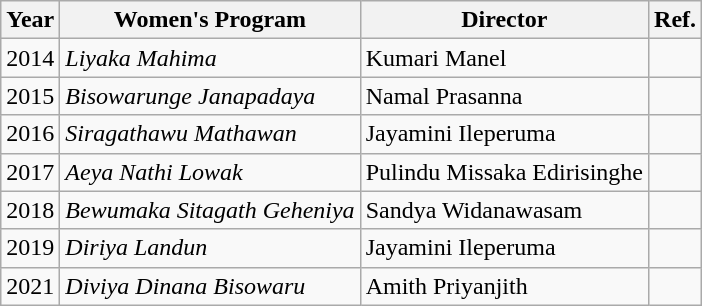<table class="wikitable">
<tr>
<th>Year</th>
<th>Women's Program</th>
<th>Director</th>
<th>Ref.</th>
</tr>
<tr>
<td>2014</td>
<td><em>Liyaka Mahima</em></td>
<td>Kumari Manel</td>
<td></td>
</tr>
<tr>
<td>2015</td>
<td><em>Bisowarunge Janapadaya</em></td>
<td>Namal Prasanna</td>
<td></td>
</tr>
<tr>
<td>2016</td>
<td><em>Siragathawu Mathawan</em></td>
<td>Jayamini Ileperuma</td>
<td></td>
</tr>
<tr>
<td>2017</td>
<td><em>Aeya Nathi Lowak</em></td>
<td>Pulindu Missaka Edirisinghe</td>
<td></td>
</tr>
<tr>
<td>2018</td>
<td><em>Bewumaka Sitagath Geheniya</em></td>
<td>Sandya Widanawasam</td>
<td></td>
</tr>
<tr>
<td>2019</td>
<td><em>Diriya Landun</em></td>
<td>Jayamini Ileperuma</td>
<td></td>
</tr>
<tr>
<td>2021</td>
<td><em>Diviya Dinana Bisowaru</em></td>
<td>Amith Priyanjith</td>
<td></td>
</tr>
</table>
